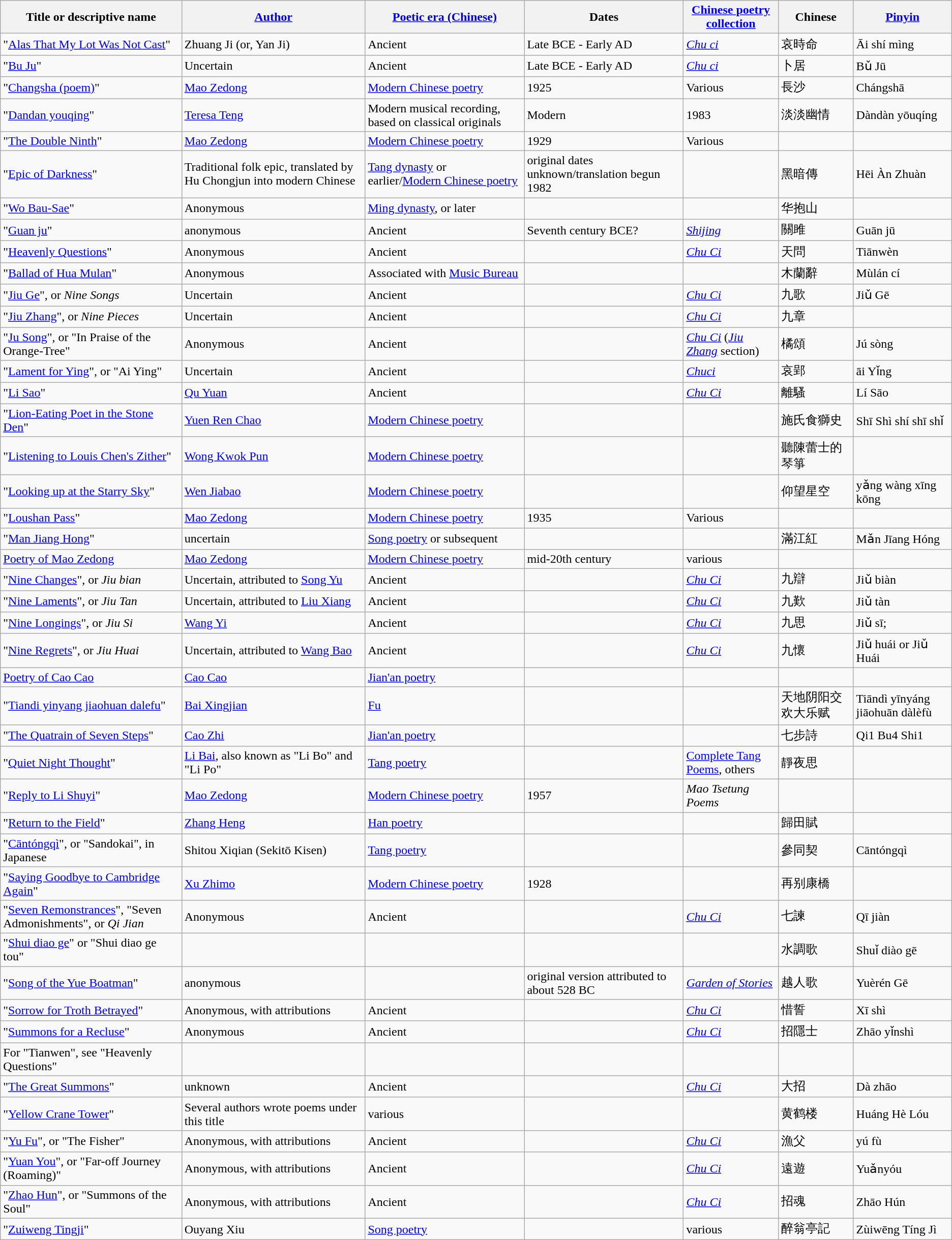<table class="wikitable sortable">
<tr>
<th>Title or descriptive name</th>
<th><a href='#'>Author</a></th>
<th><a href='#'>Poetic era (Chinese)</a></th>
<th>Dates</th>
<th><a href='#'>Chinese poetry collection</a></th>
<th>Chinese</th>
<th><a href='#'>Pinyin</a></th>
</tr>
<tr>
<td>"<a href='#'>Alas That My Lot Was Not Cast</a>"</td>
<td>Zhuang Ji (or, Yan Ji)</td>
<td>Ancient</td>
<td>Late BCE - Early AD</td>
<td><em><a href='#'>Chu ci</a></em></td>
<td>哀時命</td>
<td>Āi shí mìng</td>
</tr>
<tr>
<td>"<a href='#'>Bu Ju</a>"</td>
<td>Uncertain</td>
<td>Ancient</td>
<td>Late BCE - Early AD</td>
<td><em><a href='#'>Chu ci</a></em></td>
<td>卜居</td>
<td>Bǔ Jū</td>
</tr>
<tr>
<td>"<a href='#'>Changsha (poem)</a>"</td>
<td><a href='#'>Mao Zedong</a></td>
<td><a href='#'>Modern Chinese poetry</a></td>
<td>1925</td>
<td>Various</td>
<td>長沙</td>
<td>Chángshā</td>
</tr>
<tr>
<td>"<a href='#'>Dandan youqing</a>"</td>
<td><a href='#'>Teresa Teng</a></td>
<td>Modern musical recording, based on classical originals</td>
<td>Modern</td>
<td>1983</td>
<td>淡淡幽情</td>
<td>Dàndàn yōuqíng</td>
</tr>
<tr>
<td>"<a href='#'>The Double Ninth</a>"</td>
<td><a href='#'>Mao Zedong</a></td>
<td><a href='#'>Modern Chinese poetry</a></td>
<td>1929</td>
<td>Various</td>
<td></td>
<td></td>
</tr>
<tr>
<td>"<a href='#'>Epic of Darkness</a>"</td>
<td>Traditional folk epic, translated by Hu Chongjun into modern Chinese</td>
<td><a href='#'>Tang dynasty</a> or earlier/<a href='#'>Modern Chinese poetry</a></td>
<td>original dates unknown/translation begun 1982</td>
<td></td>
<td>黑暗傳</td>
<td>Hēi Àn Zhuàn</td>
</tr>
<tr>
<td>"<a href='#'>Wo Bau-Sae</a>"</td>
<td>Anonymous</td>
<td><a href='#'>Ming dynasty</a>, or later</td>
<td></td>
<td></td>
<td>华抱山</td>
<td></td>
</tr>
<tr>
<td>"<a href='#'>Guan ju</a>"</td>
<td>anonymous</td>
<td>Ancient</td>
<td>Seventh century BCE?</td>
<td><em><a href='#'>Shijing</a></em></td>
<td>關雎</td>
<td>Guān jū</td>
</tr>
<tr>
<td>"<a href='#'>Heavenly Questions</a>"</td>
<td>Anonymous</td>
<td>Ancient</td>
<td></td>
<td><em><a href='#'>Chu Ci</a></em></td>
<td>天問</td>
<td>Tiānwèn</td>
</tr>
<tr>
<td>"<a href='#'>Ballad of Hua Mulan</a>"</td>
<td>Anonymous</td>
<td>Associated with <a href='#'>Music Bureau</a></td>
<td></td>
<td></td>
<td>木蘭辭</td>
<td>Mùlán cí</td>
</tr>
<tr>
<td>"<a href='#'>Jiu Ge</a>", or <em>Nine Songs</em></td>
<td>Uncertain</td>
<td>Ancient</td>
<td></td>
<td><em><a href='#'>Chu Ci</a></em></td>
<td>九歌</td>
<td>Jiǔ Gē</td>
</tr>
<tr>
<td>"<a href='#'>Jiu Zhang</a>", or <em>Nine Pieces</em></td>
<td>Uncertain</td>
<td>Ancient</td>
<td></td>
<td><em><a href='#'>Chu Ci</a></em></td>
<td>九章</td>
<td></td>
</tr>
<tr>
<td>"<a href='#'>Ju Song</a>", or "In Praise of the Orange-Tree"</td>
<td>Anonymous</td>
<td>Ancient</td>
<td></td>
<td><em><a href='#'>Chu Ci</a></em> (<em><a href='#'>Jiu Zhang</a></em> section)</td>
<td>橘頌</td>
<td>Jú sòng</td>
</tr>
<tr>
<td>"<a href='#'>Lament for Ying</a>", or "Ai Ying"</td>
<td>Uncertain</td>
<td>Ancient</td>
<td></td>
<td><em><a href='#'>Chuci</a></em></td>
<td>哀郢</td>
<td>āi Yǐng</td>
</tr>
<tr>
<td>"<a href='#'>Li Sao</a>"</td>
<td><a href='#'>Qu Yuan</a></td>
<td>Ancient</td>
<td></td>
<td><em><a href='#'>Chu Ci</a></em></td>
<td>離騷</td>
<td>Lí Sāo</td>
</tr>
<tr>
<td>"<a href='#'>Lion-Eating Poet in the Stone Den</a>"</td>
<td><a href='#'>Yuen Ren Chao</a></td>
<td><a href='#'>Modern Chinese poetry</a></td>
<td></td>
<td></td>
<td>施氏食獅史</td>
<td>Shī Shì shí shī shǐ</td>
</tr>
<tr>
<td>"<a href='#'>Listening to Louis Chen's Zither</a>"</td>
<td><a href='#'>Wong Kwok Pun</a></td>
<td><a href='#'>Modern Chinese poetry</a></td>
<td></td>
<td></td>
<td>聽陳蕾士的琴箏</td>
<td></td>
</tr>
<tr>
<td>"<a href='#'>Looking up at the Starry Sky</a>"</td>
<td><a href='#'>Wen Jiabao</a></td>
<td><a href='#'>Modern Chinese poetry</a></td>
<td></td>
<td></td>
<td>仰望星空</td>
<td>yǎng wàng xīng kōng</td>
</tr>
<tr>
<td>"<a href='#'>Loushan Pass</a>"</td>
<td><a href='#'>Mao Zedong</a></td>
<td><a href='#'>Modern Chinese poetry</a></td>
<td>1935</td>
<td>Various</td>
<td></td>
<td></td>
</tr>
<tr>
<td>"<a href='#'>Man Jiang Hong</a>"</td>
<td>uncertain</td>
<td><a href='#'>Song poetry</a> or subsequent</td>
<td></td>
<td></td>
<td>滿江紅</td>
<td>Mǎn Jīang Hóng</td>
</tr>
<tr>
<td><a href='#'>Poetry of Mao Zedong</a></td>
<td><a href='#'>Mao Zedong</a></td>
<td><a href='#'>Modern Chinese poetry</a></td>
<td>mid-20th century</td>
<td>various</td>
<td></td>
<td></td>
</tr>
<tr>
<td>"<a href='#'>Nine Changes</a>", or <em>Jiu bian</em></td>
<td>Uncertain, attributed to <a href='#'>Song Yu</a></td>
<td>Ancient</td>
<td></td>
<td><em><a href='#'>Chu Ci</a></em></td>
<td>九辯</td>
<td>Jiǔ biàn</td>
</tr>
<tr>
<td>"<a href='#'>Nine Laments</a>", or <em>Jiu Tan</em></td>
<td>Uncertain, attributed to <a href='#'>Liu Xiang</a></td>
<td>Ancient</td>
<td></td>
<td><em><a href='#'>Chu Ci</a></em></td>
<td>九歎</td>
<td>Jiǔ tàn</td>
</tr>
<tr>
<td>"<a href='#'>Nine Longings</a>", or <em>Jiu Si</em></td>
<td><a href='#'>Wang Yi</a></td>
<td>Ancient</td>
<td></td>
<td><em><a href='#'>Chu Ci</a></em></td>
<td>九思</td>
<td>Jiǔ sī;</td>
</tr>
<tr>
<td>"<a href='#'>Nine Regrets</a>", or <em>Jiu Huai</em></td>
<td>Uncertain, attributed to <a href='#'>Wang Bao</a></td>
<td>Ancient</td>
<td></td>
<td><em><a href='#'>Chu Ci</a></em></td>
<td>九懷</td>
<td>Jiǔ huái or Jiǔ Huái</td>
</tr>
<tr>
<td><a href='#'>Poetry of Cao Cao</a></td>
<td><a href='#'>Cao Cao</a></td>
<td><a href='#'>Jian'an poetry</a></td>
<td></td>
<td></td>
<td></td>
<td></td>
</tr>
<tr>
<td>"<a href='#'>Tiandi yinyang jiaohuan dalefu</a>"</td>
<td><a href='#'>Bai Xingjian</a></td>
<td><a href='#'>Fu</a></td>
<td></td>
<td></td>
<td>天地阴阳交欢大乐赋</td>
<td>Tiāndì yīnyáng jiāohuān dàlèfù</td>
</tr>
<tr>
<td>"<a href='#'>The Quatrain of Seven Steps</a>"</td>
<td><a href='#'>Cao Zhi</a></td>
<td><a href='#'>Jian'an poetry</a></td>
<td></td>
<td></td>
<td>七步詩</td>
<td>Qi1 Bu4 Shi1</td>
</tr>
<tr>
<td>"<a href='#'>Quiet Night Thought</a>"</td>
<td><a href='#'>Li Bai</a>, also known as "Li Bo" and "Li Po"</td>
<td><a href='#'>Tang poetry</a></td>
<td></td>
<td><a href='#'>Complete Tang Poems</a>, others</td>
<td>靜夜思</td>
<td></td>
</tr>
<tr>
<td>"<a href='#'>Reply to Li Shuyi</a>"</td>
<td><a href='#'>Mao Zedong</a></td>
<td><a href='#'>Modern Chinese poetry</a></td>
<td>1957</td>
<td><em>Mao Tsetung Poems</em></td>
<td></td>
<td></td>
</tr>
<tr>
<td>"<a href='#'>Return to the Field</a>"</td>
<td><a href='#'>Zhang Heng</a></td>
<td><a href='#'>Han poetry</a></td>
<td></td>
<td></td>
<td>歸田賦</td>
<td></td>
</tr>
<tr>
<td>"<a href='#'>Cāntóngqì</a>", or "Sandokai", in Japanese</td>
<td>Shitou Xiqian (Sekitō Kisen)</td>
<td><a href='#'>Tang poetry</a></td>
<td></td>
<td></td>
<td>參同契</td>
<td>Cāntóngqì</td>
</tr>
<tr>
<td>"<a href='#'>Saying Goodbye to Cambridge Again</a>"</td>
<td><a href='#'>Xu Zhimo</a></td>
<td><a href='#'>Modern Chinese poetry</a></td>
<td>1928</td>
<td></td>
<td>再别康橋</td>
<td></td>
</tr>
<tr>
<td>"<a href='#'>Seven Remonstrances</a>", "Seven Admonishments", or <em>Qi Jian</em></td>
<td>Anonymous</td>
<td>Ancient</td>
<td></td>
<td><em><a href='#'>Chu Ci</a></em></td>
<td>七諫</td>
<td>Qī jiàn</td>
</tr>
<tr>
<td>"<a href='#'>Shui diao ge</a>" or "Shui diao ge tou"</td>
<td></td>
<td></td>
<td></td>
<td></td>
<td>水調歌</td>
<td>Shuǐ diào gē</td>
</tr>
<tr>
<td>"<a href='#'>Song of the Yue Boatman</a>"</td>
<td>anonymous</td>
<td></td>
<td>original version attributed to about 528 BC</td>
<td><em><a href='#'>Garden of Stories</a></em></td>
<td>越人歌</td>
<td>Yuèrén Gē</td>
</tr>
<tr>
<td>"<a href='#'>Sorrow for Troth Betrayed</a>"</td>
<td>Anonymous, with attributions</td>
<td>Ancient</td>
<td></td>
<td><em><a href='#'>Chu Ci</a></em></td>
<td>惜誓</td>
<td>Xī shì</td>
</tr>
<tr>
<td>"<a href='#'>Summons for a Recluse</a>"</td>
<td>Anonymous</td>
<td>Ancient</td>
<td></td>
<td><em><a href='#'>Chu Ci</a></em></td>
<td>招隱士</td>
<td>Zhāo yǐnshì</td>
</tr>
<tr>
<td>For "Tianwen", see "Heavenly Questions"</td>
<td></td>
<td></td>
<td></td>
<td></td>
<td></td>
<td></td>
</tr>
<tr>
<td>"<a href='#'>The Great Summons</a>"</td>
<td>unknown</td>
<td>Ancient</td>
<td></td>
<td><em><a href='#'>Chu Ci</a></em></td>
<td>大招</td>
<td>Dà zhāo</td>
</tr>
<tr>
<td>"<a href='#'>Yellow Crane Tower</a>"</td>
<td>Several authors wrote poems under this title</td>
<td>various</td>
<td></td>
<td></td>
<td>黄鹤楼</td>
<td>Huáng Hè Lóu</td>
</tr>
<tr>
<td>"<a href='#'>Yu Fu</a>", or "The Fisher"</td>
<td>Anonymous, with attributions</td>
<td>Ancient</td>
<td></td>
<td><em><a href='#'>Chu Ci</a></em></td>
<td>漁父</td>
<td>yú fù</td>
</tr>
<tr>
<td>"<a href='#'>Yuan You</a>", or "Far-off Journey (Roaming)"</td>
<td>Anonymous, with attributions</td>
<td>Ancient</td>
<td></td>
<td><em><a href='#'>Chu Ci</a></em></td>
<td>遠遊</td>
<td>Yuǎnyóu</td>
</tr>
<tr>
<td>"<a href='#'>Zhao Hun</a>", or "Summons of the Soul"</td>
<td>Anonymous, with attributions</td>
<td>Ancient</td>
<td></td>
<td><em><a href='#'>Chu Ci</a></em></td>
<td>招魂</td>
<td>Zhāo Hún</td>
</tr>
<tr>
<td>"<a href='#'>Zuiweng Tingji</a>"</td>
<td>Ouyang Xiu</td>
<td><a href='#'>Song poetry</a></td>
<td></td>
<td>various</td>
<td>醉翁亭記</td>
<td>Zùiwēng Tíng Jì</td>
</tr>
</table>
